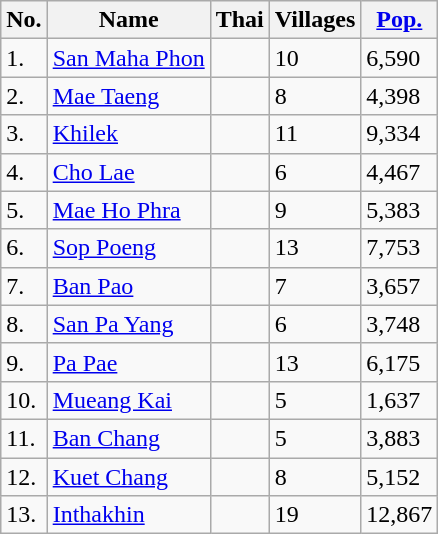<table class="wikitable sortable">
<tr>
<th>No.</th>
<th>Name</th>
<th>Thai</th>
<th>Villages</th>
<th><a href='#'>Pop.</a></th>
</tr>
<tr>
<td>1.</td>
<td><a href='#'>San Maha Phon</a></td>
<td></td>
<td>10</td>
<td>6,590</td>
</tr>
<tr>
<td>2.</td>
<td><a href='#'>Mae Taeng</a></td>
<td></td>
<td>8</td>
<td>4,398</td>
</tr>
<tr>
<td>3.</td>
<td><a href='#'>Khilek</a></td>
<td></td>
<td>11</td>
<td>9,334</td>
</tr>
<tr>
<td>4.</td>
<td><a href='#'>Cho Lae</a></td>
<td></td>
<td>6</td>
<td>4,467</td>
</tr>
<tr>
<td>5.</td>
<td><a href='#'>Mae Ho Phra</a></td>
<td></td>
<td>9</td>
<td>5,383</td>
</tr>
<tr>
<td>6.</td>
<td><a href='#'>Sop Poeng</a></td>
<td></td>
<td>13</td>
<td>7,753</td>
</tr>
<tr>
<td>7.</td>
<td><a href='#'>Ban Pao</a></td>
<td></td>
<td>7</td>
<td>3,657</td>
</tr>
<tr>
<td>8.</td>
<td><a href='#'>San Pa Yang</a></td>
<td></td>
<td>6</td>
<td>3,748</td>
</tr>
<tr>
<td>9.</td>
<td><a href='#'>Pa Pae</a></td>
<td></td>
<td>13</td>
<td>6,175</td>
</tr>
<tr>
<td>10.</td>
<td><a href='#'>Mueang Kai</a></td>
<td></td>
<td>5</td>
<td>1,637</td>
</tr>
<tr>
<td>11.</td>
<td><a href='#'>Ban Chang</a></td>
<td></td>
<td>5</td>
<td>3,883</td>
</tr>
<tr>
<td>12.</td>
<td><a href='#'>Kuet Chang</a></td>
<td></td>
<td>8</td>
<td>5,152</td>
</tr>
<tr>
<td>13.</td>
<td><a href='#'>Inthakhin</a></td>
<td></td>
<td>19</td>
<td>12,867</td>
</tr>
</table>
